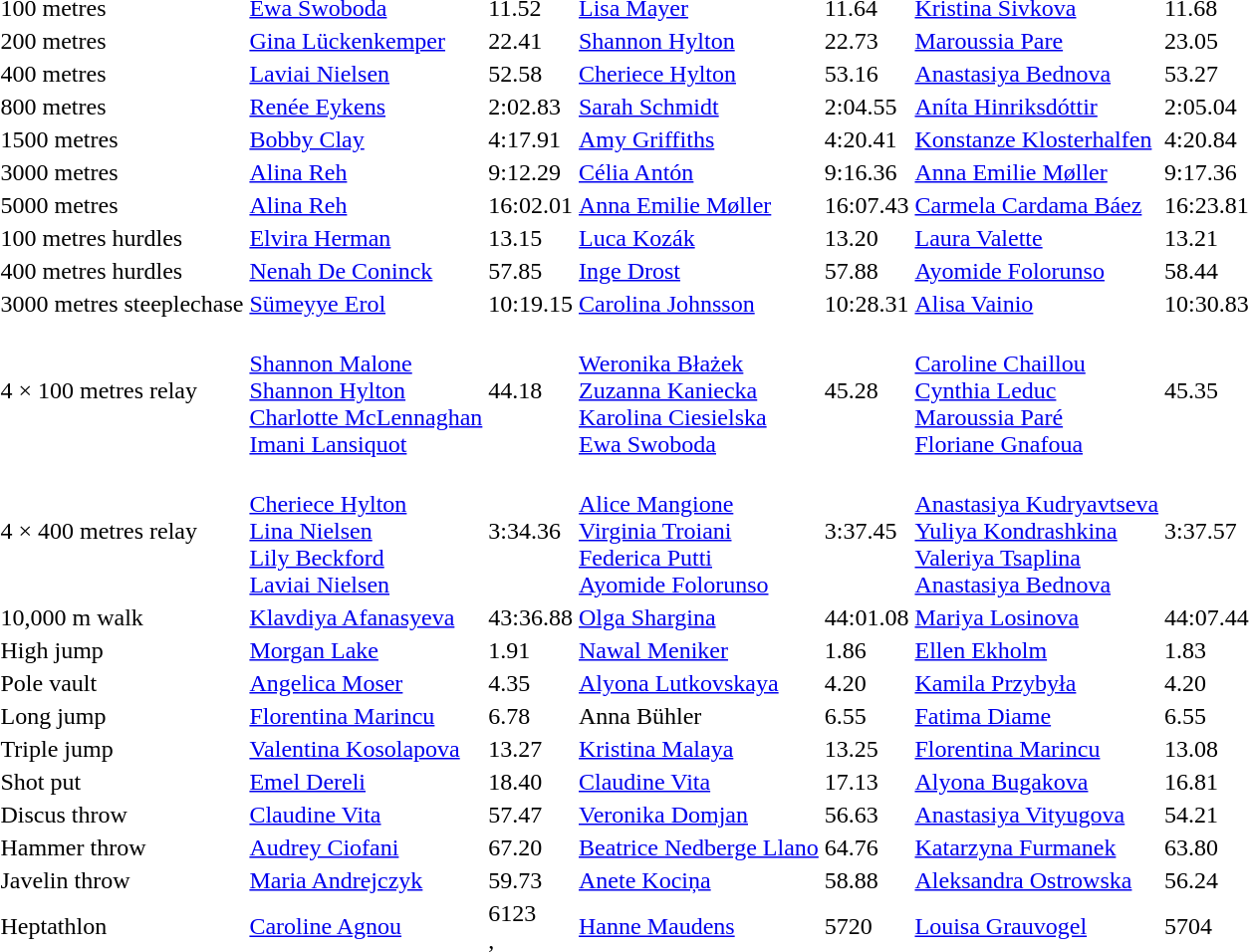<table>
<tr>
<td>100 metres</td>
<td><a href='#'>Ewa Swoboda</a><br></td>
<td>11.52</td>
<td><a href='#'>Lisa Mayer</a><br></td>
<td>11.64</td>
<td><a href='#'>Kristina Sivkova</a><br></td>
<td>11.68</td>
</tr>
<tr>
<td>200 metres</td>
<td><a href='#'>Gina Lückenkemper</a><br></td>
<td>22.41</td>
<td><a href='#'>Shannon Hylton</a><br></td>
<td>22.73</td>
<td><a href='#'>Maroussia Pare</a><br></td>
<td>23.05</td>
</tr>
<tr>
<td>400 metres</td>
<td><a href='#'>Laviai Nielsen</a><br></td>
<td>52.58</td>
<td><a href='#'>Cheriece Hylton</a><br></td>
<td>53.16<br><strong></strong></td>
<td><a href='#'>Anastasiya Bednova</a><br></td>
<td>53.27</td>
</tr>
<tr>
<td>800 metres</td>
<td><a href='#'>Renée Eykens</a><br></td>
<td>2:02.83</td>
<td><a href='#'>Sarah Schmidt</a><br></td>
<td>2:04.55</td>
<td><a href='#'>Aníta Hinriksdóttir</a><br></td>
<td>2:05.04</td>
</tr>
<tr>
<td>1500 metres</td>
<td><a href='#'>Bobby Clay</a><br></td>
<td>4:17.91</td>
<td><a href='#'>Amy Griffiths</a><br></td>
<td>4:20.41</td>
<td><a href='#'>Konstanze Klosterhalfen</a><br></td>
<td>4:20.84</td>
</tr>
<tr>
<td>3000 metres</td>
<td><a href='#'>Alina Reh</a><br></td>
<td>9:12.29</td>
<td><a href='#'>Célia Antón</a><br></td>
<td>9:16.36</td>
<td><a href='#'>Anna Emilie Møller</a><br></td>
<td>9:17.36<br><strong></strong></td>
</tr>
<tr>
<td>5000 metres</td>
<td><a href='#'>Alina Reh</a><br></td>
<td>16:02.01</td>
<td><a href='#'>Anna Emilie Møller</a><br></td>
<td>16:07.43<br><strong></strong></td>
<td><a href='#'>Carmela Cardama Báez</a><br></td>
<td>16:23.81<br><strong></strong></td>
</tr>
<tr>
<td>100 metres hurdles</td>
<td><a href='#'>Elvira Herman</a><br></td>
<td>13.15</td>
<td><a href='#'>Luca Kozák</a><br></td>
<td>13.20</td>
<td><a href='#'>Laura Valette</a><br></td>
<td>13.21</td>
</tr>
<tr>
<td>400 metres hurdles</td>
<td><a href='#'>Nenah De Coninck</a><br></td>
<td>57.85<br><strong></strong></td>
<td><a href='#'>Inge Drost</a><br></td>
<td>57.88<br><strong></strong></td>
<td><a href='#'>Ayomide Folorunso</a><br></td>
<td>58.44</td>
</tr>
<tr>
<td>3000 metres steeplechase</td>
<td><a href='#'>Sümeyye Erol</a><br></td>
<td>10:19.15<br><strong></strong></td>
<td><a href='#'>Carolina Johnsson</a><br></td>
<td>10:28.31<br></td>
<td><a href='#'>Alisa Vainio</a><br></td>
<td>10:30.83</td>
</tr>
<tr>
<td>4 × 100 metres relay</td>
<td><br><a href='#'>Shannon Malone</a><br><a href='#'>Shannon Hylton</a><br><a href='#'>Charlotte McLennaghan</a><br><a href='#'>Imani Lansiquot</a></td>
<td>44.18</td>
<td><br><a href='#'>Weronika Błażek</a><br><a href='#'>Zuzanna Kaniecka</a><br><a href='#'>Karolina Ciesielska</a><br><a href='#'>Ewa Swoboda</a></td>
<td>45.28</td>
<td><br><a href='#'>Caroline Chaillou</a><br><a href='#'>Cynthia Leduc</a><br><a href='#'>Maroussia Paré</a><br><a href='#'>Floriane Gnafoua</a></td>
<td>45.35</td>
</tr>
<tr>
<td>4 × 400 metres relay</td>
<td><br><a href='#'>Cheriece Hylton</a><br><a href='#'>Lina Nielsen</a><br><a href='#'>Lily Beckford</a><br><a href='#'>Laviai Nielsen</a></td>
<td>3:34.36</td>
<td><br><a href='#'>Alice Mangione</a><br><a href='#'>Virginia Troiani</a><br><a href='#'>Federica Putti</a><br><a href='#'>Ayomide Folorunso</a></td>
<td>3:37.45<br><strong></strong></td>
<td><br><a href='#'>Anastasiya Kudryavtseva</a><br><a href='#'>Yuliya Kondrashkina</a><br><a href='#'>Valeriya Tsaplina</a><br><a href='#'>Anastasiya Bednova</a></td>
<td>3:37.57</td>
</tr>
<tr>
<td>10,000 m walk</td>
<td><a href='#'>Klavdiya Afanasyeva</a><br></td>
<td>43:36.88<br><strong></strong></td>
<td><a href='#'>Olga Shargina</a><br></td>
<td>44:01.08<br><strong></strong></td>
<td><a href='#'>Mariya Losinova</a><br></td>
<td>44:07.44</td>
</tr>
<tr>
<td>High jump</td>
<td><a href='#'>Morgan Lake</a><br></td>
<td>1.91</td>
<td><a href='#'>Nawal Meniker</a><br></td>
<td>1.86</td>
<td><a href='#'>Ellen Ekholm</a><br></td>
<td>1.83<br><strong></strong></td>
</tr>
<tr>
<td>Pole vault</td>
<td><a href='#'>Angelica Moser</a><br></td>
<td>4.35</td>
<td><a href='#'>Alyona Lutkovskaya</a><br></td>
<td>4.20</td>
<td><a href='#'>Kamila Przybyła</a><br></td>
<td>4.20</td>
</tr>
<tr>
<td>Long jump</td>
<td><a href='#'>Florentina Marincu</a><br></td>
<td>6.78</td>
<td>Anna Bühler<br></td>
<td>6.55</td>
<td><a href='#'>Fatima Diame</a><br></td>
<td>6.55</td>
</tr>
<tr>
<td>Triple jump</td>
<td><a href='#'>Valentina Kosolapova</a><br></td>
<td>13.27</td>
<td><a href='#'>Kristina Malaya</a><br></td>
<td>13.25</td>
<td><a href='#'>Florentina Marincu</a><br></td>
<td>13.08</td>
</tr>
<tr>
<td>Shot put</td>
<td><a href='#'>Emel Dereli</a><br></td>
<td>18.40<br><strong></strong></td>
<td><a href='#'>Claudine Vita</a><br></td>
<td>17.13<br><strong></strong></td>
<td><a href='#'>Alyona Bugakova</a><br></td>
<td>16.81</td>
</tr>
<tr>
<td>Discus throw</td>
<td><a href='#'>Claudine Vita</a><br></td>
<td>57.47</td>
<td><a href='#'>Veronika Domjan</a><br></td>
<td>56.63<br><strong></strong></td>
<td><a href='#'>Anastasiya Vityugova</a><br></td>
<td>54.21<br><strong></strong></td>
</tr>
<tr>
<td>Hammer throw</td>
<td><a href='#'>Audrey Ciofani</a><br></td>
<td>67.20</td>
<td><a href='#'>Beatrice Nedberge Llano</a><br></td>
<td>64.76</td>
<td><a href='#'>Katarzyna Furmanek</a><br></td>
<td>63.80</td>
</tr>
<tr>
<td>Javelin throw</td>
<td><a href='#'>Maria Andrejczyk</a><br></td>
<td>59.73<br><strong></strong></td>
<td><a href='#'>Anete Kociņa</a><br></td>
<td>58.88<br><strong></strong></td>
<td><a href='#'>Aleksandra Ostrowska</a><br></td>
<td>56.24<br><strong></strong></td>
</tr>
<tr>
<td>Heptathlon</td>
<td><a href='#'>Caroline Agnou</a><br></td>
<td>6123<br><strong></strong>, <strong></strong></td>
<td><a href='#'>Hanne Maudens</a><br></td>
<td>5720<br><strong></strong></td>
<td><a href='#'>Louisa Grauvogel</a><br></td>
<td>5704</td>
</tr>
</table>
